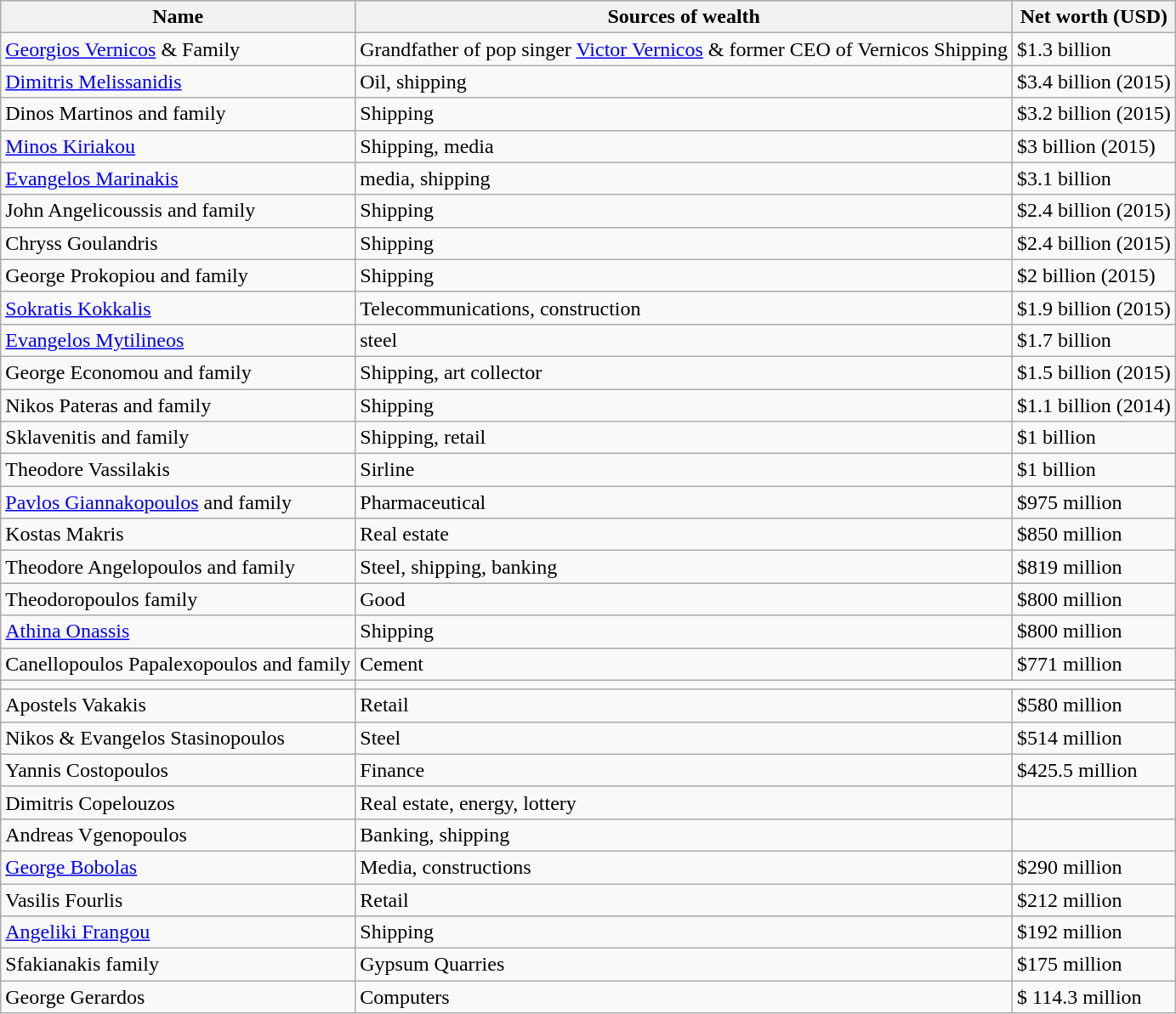<table class="wikitable">
<tr>
<th>Name</th>
<th>Sources of wealth</th>
<th>Net worth (USD)</th>
</tr>
<tr>
<td><a href='#'>Georgios Vernicos</a> & Family</td>
<td>Grandfather of pop singer <a href='#'>Victor Vernicos</a> & former CEO of Vernicos Shipping</td>
<td>$1.3 billion</td>
</tr>
<tr>
<td><a href='#'>Dimitris Melissanidis</a></td>
<td>Oil, shipping</td>
<td>$3.4 billion (2015)</td>
</tr>
<tr>
<td>Dinos Martinos and family</td>
<td>Shipping</td>
<td>$3.2 billion (2015)</td>
</tr>
<tr>
<td><a href='#'>Minos Kiriakou</a></td>
<td>Shipping, media</td>
<td>$3 billion (2015)</td>
</tr>
<tr>
<td><a href='#'>Evangelos Marinakis</a></td>
<td>media, shipping</td>
<td>$3.1 billion</td>
</tr>
<tr>
<td>John Angelicoussis and family</td>
<td>Shipping</td>
<td>$2.4 billion (2015)</td>
</tr>
<tr>
<td>Chryss Goulandris</td>
<td>Shipping</td>
<td>$2.4 billion (2015)</td>
</tr>
<tr>
<td>George Prokopiou and family</td>
<td>Shipping</td>
<td>$2 billion (2015)</td>
</tr>
<tr>
<td><a href='#'>Sokratis Kokkalis</a></td>
<td>Telecommunications, construction</td>
<td>$1.9 billion (2015)</td>
</tr>
<tr>
<td><a href='#'>Evangelos Mytilineos</a></td>
<td>steel</td>
<td>$1.7 billion</td>
</tr>
<tr>
<td>George Economou and family</td>
<td>Shipping, art collector</td>
<td>$1.5 billion (2015)</td>
</tr>
<tr>
<td>Nikos Pateras and family</td>
<td>Shipping</td>
<td>$1.1 billion (2014)</td>
</tr>
<tr>
<td>Sklavenitis and family</td>
<td>Shipping, retail</td>
<td>$1 billion</td>
</tr>
<tr>
<td>Theodore Vassilakis</td>
<td>Sirline</td>
<td>$1 billion</td>
</tr>
<tr>
<td><a href='#'>Pavlos Giannakopoulos</a> and family</td>
<td>Pharmaceutical</td>
<td>$975 million</td>
</tr>
<tr>
<td>Kostas Makris</td>
<td>Real estate</td>
<td>$850 million</td>
</tr>
<tr>
<td>Theodore Angelopoulos and family</td>
<td>Steel, shipping, banking</td>
<td>$819 million</td>
</tr>
<tr>
<td>Theodoropoulos family</td>
<td>Good</td>
<td>$800 million</td>
</tr>
<tr>
<td><a href='#'>Athina Onassis</a></td>
<td>Shipping</td>
<td>$800 million</td>
</tr>
<tr>
<td>Canellopoulos Papalexopoulos and family</td>
<td>Cement</td>
<td>$771 million</td>
</tr>
<tr>
<td></td>
</tr>
<tr>
<td>Apostels Vakakis</td>
<td>Retail</td>
<td>$580 million</td>
</tr>
<tr>
<td>Nikos & Evangelos Stasinopoulos</td>
<td>Steel</td>
<td>$514 million</td>
</tr>
<tr>
<td>Yannis Costopoulos</td>
<td>Finance</td>
<td>$425.5 million</td>
</tr>
<tr>
<td>Dimitris Copelouzos</td>
<td>Real estate, energy, lottery</td>
<td></td>
</tr>
<tr>
<td>Andreas Vgenopoulos</td>
<td>Banking, shipping</td>
<td></td>
</tr>
<tr>
<td><a href='#'>George Bobolas</a></td>
<td>Media, constructions</td>
<td>$290 million</td>
</tr>
<tr>
<td>Vasilis Fourlis</td>
<td>Retail</td>
<td>$212 million</td>
</tr>
<tr>
<td><a href='#'>Angeliki Frangou</a></td>
<td>Shipping</td>
<td>$192 million</td>
</tr>
<tr>
<td>Sfakianakis family</td>
<td>Gypsum Quarries</td>
<td>$175 million</td>
</tr>
<tr>
<td>George Gerardos</td>
<td>Computers</td>
<td>$ 114.3 million</td>
</tr>
</table>
